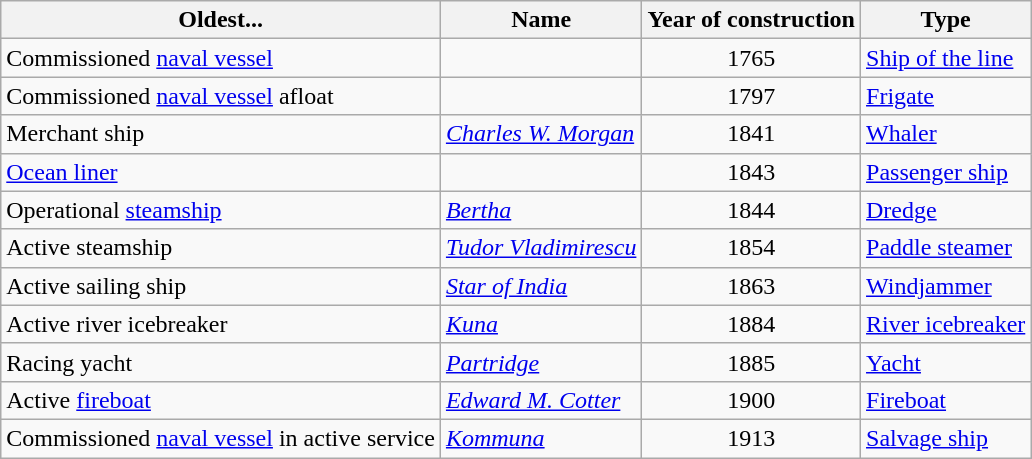<table class="sortable wikitable">
<tr>
<th>Oldest...</th>
<th>Name</th>
<th class="unsortable">Year of construction</th>
<th>Type</th>
</tr>
<tr>
<td>Commissioned <a href='#'>naval vessel</a></td>
<td></td>
<td style="text-align:center;">1765</td>
<td><a href='#'>Ship of the line</a></td>
</tr>
<tr>
<td>Commissioned <a href='#'>naval vessel</a> afloat</td>
<td></td>
<td style="text-align:center;">1797</td>
<td><a href='#'>Frigate</a></td>
</tr>
<tr>
<td>Merchant ship</td>
<td><a href='#'><em>Charles W. Morgan</em></a></td>
<td style="text-align:center;">1841</td>
<td><a href='#'>Whaler</a></td>
</tr>
<tr>
<td><a href='#'>Ocean liner</a></td>
<td></td>
<td style="text-align:center;">1843</td>
<td><a href='#'>Passenger ship</a></td>
</tr>
<tr>
<td>Operational <a href='#'>steamship</a></td>
<td><a href='#'><em>Bertha</em></a></td>
<td style="text-align:center;">1844</td>
<td><a href='#'>Dredge</a></td>
</tr>
<tr>
<td>Active steamship</td>
<td><em><a href='#'>Tudor Vladimirescu</a></em></td>
<td style="text-align:center;">1854</td>
<td><a href='#'>Paddle steamer</a></td>
</tr>
<tr>
<td>Active sailing ship</td>
<td><a href='#'><em>Star of India</em></a></td>
<td style="text-align:center;">1863</td>
<td><a href='#'>Windjammer</a></td>
</tr>
<tr>
<td>Active river icebreaker</td>
<td><em><a href='#'>Kuna</a></em></td>
<td style="text-align:center;">1884</td>
<td><a href='#'>River icebreaker</a></td>
</tr>
<tr>
<td>Racing yacht</td>
<td><em><a href='#'>Partridge</a></em></td>
<td style="text-align:center;">1885</td>
<td><a href='#'>Yacht</a></td>
</tr>
<tr>
<td>Active <a href='#'>fireboat</a></td>
<td><a href='#'><em>Edward M. Cotter</em></a></td>
<td style="text-align:center;">1900</td>
<td><a href='#'>Fireboat</a></td>
</tr>
<tr>
<td>Commissioned <a href='#'>naval vessel</a> in active service</td>
<td><a href='#'><em>Kommuna</em></a></td>
<td style="text-align:center;">1913</td>
<td><a href='#'>Salvage ship</a></td>
</tr>
</table>
